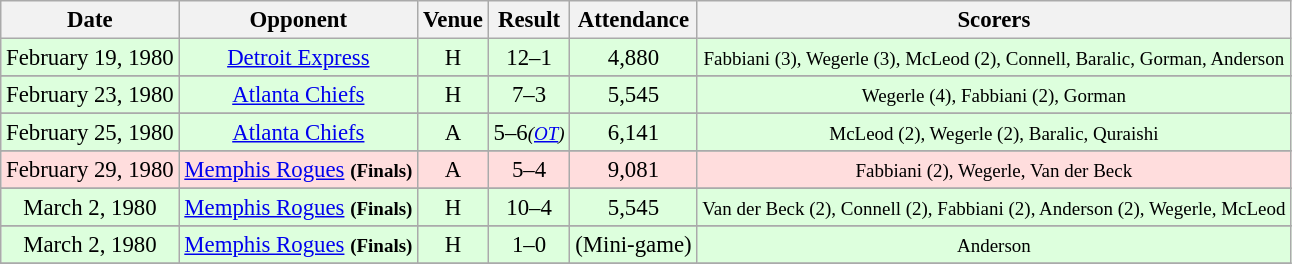<table class="wikitable" style="font-size:95%; text-align:center">
<tr>
<th>Date</th>
<th>Opponent</th>
<th>Venue</th>
<th>Result</th>
<th>Attendance</th>
<th>Scorers</th>
</tr>
<tr bgcolor="#ddffdd">
<td>February 19, 1980</td>
<td><a href='#'>Detroit Express</a></td>
<td>H</td>
<td>12–1</td>
<td>4,880</td>
<td><small>Fabbiani (3), Wegerle (3), McLeod (2), Connell, Baralic, Gorman, Anderson</small></td>
</tr>
<tr>
</tr>
<tr bgcolor="ddffdd">
<td> February 23, 1980</td>
<td><a href='#'>Atlanta Chiefs</a></td>
<td>H</td>
<td>7–3</td>
<td>5,545</td>
<td><small> Wegerle (4), Fabbiani (2), Gorman</small></td>
</tr>
<tr>
</tr>
<tr bgcolor="ddffdd">
<td> February 25, 1980</td>
<td><a href='#'>Atlanta Chiefs</a></td>
<td>A</td>
<td>5–6<small><em>(<a href='#'>OT</a>)</em></small></td>
<td>6,141</td>
<td><small>McLeod (2), Wegerle (2), Baralic, Quraishi</small></td>
</tr>
<tr>
</tr>
<tr bgcolor="#ffdddd">
<td> February 29, 1980</td>
<td><a href='#'>Memphis Rogues</a> <small><strong>(Finals)</strong></small></td>
<td>A</td>
<td>5–4</td>
<td>9,081</td>
<td><small>Fabbiani (2), Wegerle, Van der Beck</small></td>
</tr>
<tr>
</tr>
<tr bgcolor="#ddffdd">
<td>March 2, 1980</td>
<td><a href='#'>Memphis Rogues</a> <small><strong>(Finals)</strong></small></td>
<td>H</td>
<td>10–4</td>
<td>5,545</td>
<td><small>Van der Beck (2), Connell (2), Fabbiani (2), Anderson (2), Wegerle, McLeod </small></td>
</tr>
<tr>
</tr>
<tr bgcolor="#ddffdd">
<td>March 2, 1980</td>
<td><a href='#'>Memphis Rogues</a> <small><strong>(Finals)</strong></small></td>
<td>H</td>
<td>1–0</td>
<td>(Mini-game)</td>
<td><small>Anderson</small></td>
</tr>
<tr>
</tr>
</table>
